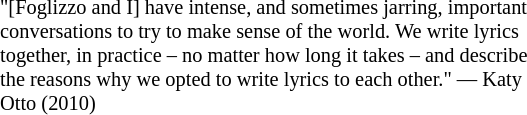<table class="toccolours" style="float: right; margin-left: 1em; margin-right: 2em; font-size: 85%; background:offwhite; color:black; width:28em; max-width: 40%;" cellspacing="5">
<tr>
<td style="text-align: left;">"[Foglizzo and I] have intense, and sometimes jarring, important conversations to try to make sense of the world. We write lyrics together, in practice – no matter how long it takes – and describe the reasons why we opted to write lyrics to each other." — Katy Otto (2010)</td>
</tr>
<tr>
</tr>
</table>
